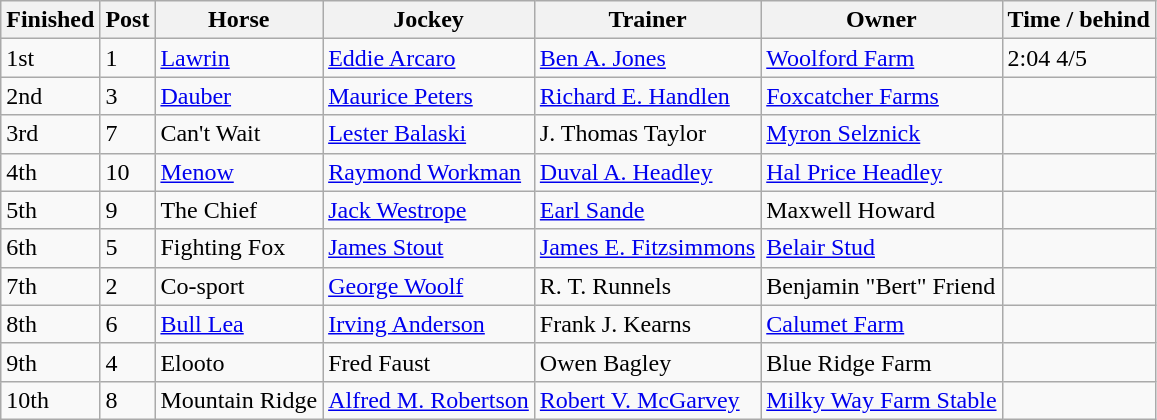<table class="wikitable">
<tr>
<th>Finished</th>
<th>Post</th>
<th>Horse</th>
<th>Jockey</th>
<th>Trainer</th>
<th>Owner</th>
<th>Time / behind</th>
</tr>
<tr>
<td>1st</td>
<td>1</td>
<td><a href='#'>Lawrin</a></td>
<td><a href='#'>Eddie Arcaro</a></td>
<td><a href='#'>Ben A. Jones</a></td>
<td><a href='#'>Woolford Farm</a></td>
<td>2:04 4/5</td>
</tr>
<tr>
<td>2nd</td>
<td>3</td>
<td><a href='#'>Dauber</a></td>
<td><a href='#'>Maurice Peters</a></td>
<td><a href='#'>Richard E. Handlen</a></td>
<td><a href='#'>Foxcatcher Farms</a></td>
<td></td>
</tr>
<tr>
<td>3rd</td>
<td>7</td>
<td>Can't Wait</td>
<td><a href='#'>Lester Balaski</a></td>
<td>J. Thomas Taylor</td>
<td><a href='#'>Myron Selznick</a></td>
<td></td>
</tr>
<tr>
<td>4th</td>
<td>10</td>
<td><a href='#'>Menow</a></td>
<td><a href='#'>Raymond Workman</a></td>
<td><a href='#'>Duval A. Headley</a></td>
<td><a href='#'>Hal Price Headley</a></td>
<td></td>
</tr>
<tr>
<td>5th</td>
<td>9</td>
<td>The Chief</td>
<td><a href='#'>Jack Westrope</a></td>
<td><a href='#'>Earl Sande</a></td>
<td>Maxwell Howard</td>
<td></td>
</tr>
<tr>
<td>6th</td>
<td>5</td>
<td>Fighting Fox</td>
<td><a href='#'>James Stout</a></td>
<td><a href='#'>James E. Fitzsimmons</a></td>
<td><a href='#'>Belair Stud</a></td>
<td></td>
</tr>
<tr>
<td>7th</td>
<td>2</td>
<td>Co-sport</td>
<td><a href='#'>George Woolf</a></td>
<td>R. T. Runnels</td>
<td>Benjamin "Bert" Friend</td>
<td></td>
</tr>
<tr>
<td>8th</td>
<td>6</td>
<td><a href='#'>Bull Lea</a></td>
<td><a href='#'>Irving Anderson</a></td>
<td>Frank J. Kearns</td>
<td><a href='#'>Calumet Farm</a></td>
<td></td>
</tr>
<tr>
<td>9th</td>
<td>4</td>
<td>Elooto</td>
<td>Fred Faust</td>
<td>Owen Bagley</td>
<td>Blue Ridge Farm</td>
<td></td>
</tr>
<tr>
<td>10th</td>
<td>8</td>
<td>Mountain Ridge</td>
<td><a href='#'>Alfred M. Robertson</a></td>
<td><a href='#'>Robert V. McGarvey</a></td>
<td><a href='#'>Milky Way Farm Stable</a></td>
<td></td>
</tr>
</table>
